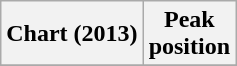<table class="wikitable plainrowheaders" style="text-align:center">
<tr>
<th>Chart (2013)</th>
<th>Peak<br>position</th>
</tr>
<tr>
</tr>
</table>
